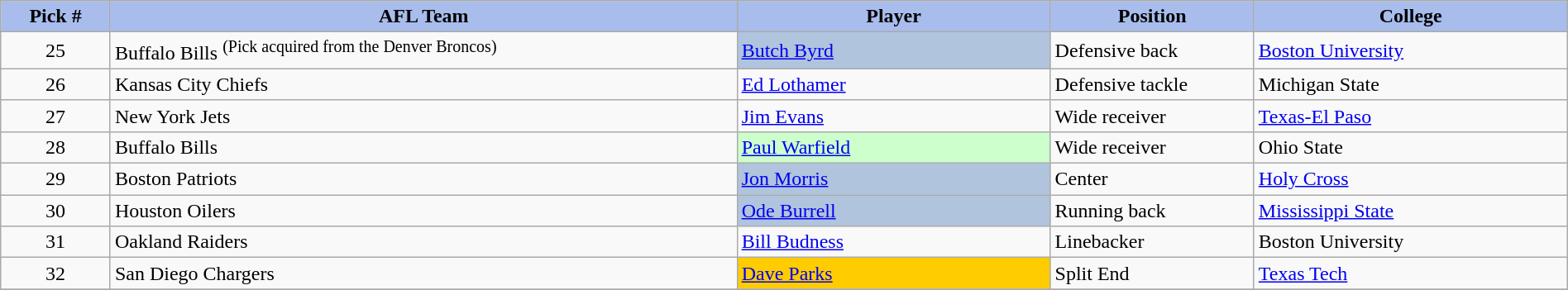<table class="wikitable sortable sortable" style="width: 100%">
<tr>
<th style="background:#A8BDEC;" width=7%>Pick #</th>
<th width=40% style="background:#A8BDEC;">AFL Team</th>
<th width=20% style="background:#A8BDEC;">Player</th>
<th width=13% style="background:#A8BDEC;">Position</th>
<th style="background:#A8BDEC;">College</th>
</tr>
<tr>
<td align=center>25</td>
<td>Buffalo Bills <sup>(Pick acquired from the Denver Broncos)</sup></td>
<td bgcolor=lightsteelblue><a href='#'>Butch Byrd</a></td>
<td>Defensive back</td>
<td><a href='#'>Boston University</a></td>
</tr>
<tr>
<td align=center>26</td>
<td>Kansas City Chiefs</td>
<td><a href='#'>Ed Lothamer</a></td>
<td>Defensive tackle</td>
<td>Michigan State</td>
</tr>
<tr>
<td align=center>27</td>
<td>New York Jets</td>
<td><a href='#'>Jim Evans</a></td>
<td>Wide receiver</td>
<td><a href='#'>Texas-El Paso</a></td>
</tr>
<tr>
<td align=center>28</td>
<td>Buffalo Bills</td>
<td bgcolor="#CCFFCC"><a href='#'>Paul Warfield</a></td>
<td>Wide receiver</td>
<td>Ohio State</td>
</tr>
<tr>
<td align=center>29</td>
<td>Boston Patriots</td>
<td bgcolor=lightsteelblue><a href='#'>Jon Morris</a></td>
<td>Center</td>
<td><a href='#'>Holy Cross</a></td>
</tr>
<tr>
<td align=center>30</td>
<td>Houston Oilers</td>
<td bgcolor=lightsteelblue><a href='#'>Ode Burrell</a></td>
<td>Running back</td>
<td><a href='#'>Mississippi State</a></td>
</tr>
<tr>
<td align=center>31</td>
<td>Oakland Raiders</td>
<td><a href='#'>Bill Budness</a></td>
<td>Linebacker</td>
<td>Boston University</td>
</tr>
<tr>
<td align=center>32</td>
<td>San Diego Chargers</td>
<td bgcolor="#FFCC00"><a href='#'>Dave Parks</a></td>
<td>Split End</td>
<td><a href='#'>Texas Tech</a></td>
</tr>
<tr>
</tr>
</table>
